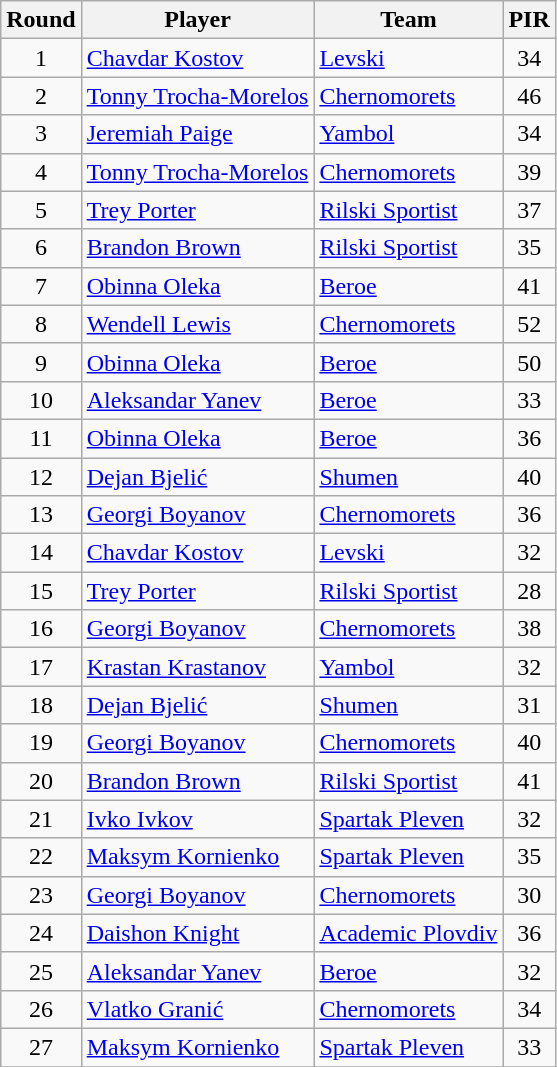<table class="wikitable sortable" style="text-align: center;">
<tr>
<th>Round</th>
<th>Player</th>
<th>Team</th>
<th>PIR</th>
</tr>
<tr>
<td>1</td>
<td style="text-align:left;"> <a href='#'>Chavdar Kostov</a></td>
<td style="text-align:left;"><a href='#'>Levski</a></td>
<td>34</td>
</tr>
<tr>
<td>2</td>
<td style="text-align:left;"> <a href='#'>Tonny Trocha-Morelos</a></td>
<td style="text-align:left;"><a href='#'>Chernomorets</a></td>
<td>46</td>
</tr>
<tr>
<td>3</td>
<td style="text-align:left;"> <a href='#'>Jeremiah Paige</a></td>
<td style="text-align:left;"><a href='#'>Yambol</a></td>
<td>34</td>
</tr>
<tr>
<td>4</td>
<td style="text-align:left;"> <a href='#'>Tonny Trocha-Morelos</a></td>
<td style="text-align:left;"><a href='#'>Chernomorets</a></td>
<td>39</td>
</tr>
<tr>
<td>5</td>
<td style="text-align:left;"> <a href='#'>Trey Porter</a></td>
<td style="text-align:left;"><a href='#'>Rilski Sportist</a></td>
<td>37</td>
</tr>
<tr>
<td>6</td>
<td style="text-align:left;"> <a href='#'>Brandon Brown</a></td>
<td style="text-align:left;"><a href='#'>Rilski Sportist</a></td>
<td>35</td>
</tr>
<tr>
<td>7</td>
<td style="text-align:left;"> <a href='#'>Obinna Oleka</a></td>
<td style="text-align:left;"><a href='#'>Beroe</a></td>
<td>41</td>
</tr>
<tr>
<td>8</td>
<td style="text-align:left;"> <a href='#'>Wendell Lewis</a></td>
<td style="text-align:left;"><a href='#'>Chernomorets</a></td>
<td>52</td>
</tr>
<tr>
<td>9</td>
<td style="text-align:left;"> <a href='#'>Obinna Oleka</a></td>
<td style="text-align:left;"><a href='#'>Beroe</a></td>
<td>50</td>
</tr>
<tr>
<td>10</td>
<td style="text-align:left;"> <a href='#'>Aleksandar Yanev</a></td>
<td style="text-align:left;"><a href='#'>Beroe</a></td>
<td>33</td>
</tr>
<tr>
<td>11</td>
<td style="text-align:left;"> <a href='#'>Obinna Oleka</a></td>
<td style="text-align:left;"><a href='#'>Beroe</a></td>
<td>36</td>
</tr>
<tr>
<td>12</td>
<td style="text-align:left;"> <a href='#'>Dejan Bjelić</a></td>
<td style="text-align:left;"><a href='#'>Shumen</a></td>
<td>40</td>
</tr>
<tr>
<td>13</td>
<td style="text-align:left;"> <a href='#'>Georgi Boyanov</a></td>
<td style="text-align:left;"><a href='#'>Chernomorets</a></td>
<td>36</td>
</tr>
<tr>
<td>14</td>
<td style="text-align:left;"> <a href='#'>Chavdar Kostov</a></td>
<td style="text-align:left;"><a href='#'>Levski</a></td>
<td>32</td>
</tr>
<tr>
<td>15</td>
<td style="text-align:left;"> <a href='#'>Trey Porter</a></td>
<td style="text-align:left;"><a href='#'>Rilski Sportist</a></td>
<td>28</td>
</tr>
<tr>
<td>16</td>
<td style="text-align:left;"> <a href='#'>Georgi Boyanov</a></td>
<td style="text-align:left;"><a href='#'>Chernomorets</a></td>
<td>38</td>
</tr>
<tr>
<td>17</td>
<td style="text-align:left;"> <a href='#'>Krastan Krastanov</a></td>
<td style="text-align:left;"><a href='#'>Yambol</a></td>
<td>32</td>
</tr>
<tr>
<td>18</td>
<td style="text-align:left;"> <a href='#'>Dejan Bjelić</a></td>
<td style="text-align:left;"><a href='#'>Shumen</a></td>
<td>31</td>
</tr>
<tr>
<td>19</td>
<td style="text-align:left;"> <a href='#'>Georgi Boyanov</a></td>
<td style="text-align:left;"><a href='#'>Chernomorets</a></td>
<td>40</td>
</tr>
<tr>
<td>20</td>
<td style="text-align:left;"> <a href='#'>Brandon Brown</a></td>
<td style="text-align:left;"><a href='#'>Rilski Sportist</a></td>
<td>41</td>
</tr>
<tr>
<td>21</td>
<td style="text-align:left;"> <a href='#'>Ivko Ivkov</a></td>
<td style="text-align:left;"><a href='#'>Spartak Pleven</a></td>
<td>32</td>
</tr>
<tr>
<td>22</td>
<td style="text-align:left;"> <a href='#'>Maksym Kornienko</a></td>
<td style="text-align:left;"><a href='#'>Spartak Pleven</a></td>
<td>35</td>
</tr>
<tr>
<td>23</td>
<td style="text-align:left;"> <a href='#'>Georgi Boyanov</a></td>
<td style="text-align:left;"><a href='#'>Chernomorets</a></td>
<td>30</td>
</tr>
<tr>
<td>24</td>
<td style="text-align:left;"> <a href='#'>Daishon Knight</a></td>
<td style="text-align:left;"><a href='#'>Academic Plovdiv</a></td>
<td>36</td>
</tr>
<tr>
<td>25</td>
<td style="text-align:left;"> <a href='#'>Aleksandar Yanev</a></td>
<td style="text-align:left;"><a href='#'>Beroe</a></td>
<td>32</td>
</tr>
<tr>
<td>26</td>
<td style="text-align:left;"> <a href='#'>Vlatko Granić</a></td>
<td style="text-align:left;"><a href='#'>Chernomorets</a></td>
<td>34</td>
</tr>
<tr>
<td>27</td>
<td style="text-align:left;"> <a href='#'>Maksym Kornienko</a></td>
<td style="text-align:left;"><a href='#'>Spartak Pleven</a></td>
<td>33</td>
</tr>
<tr>
</tr>
</table>
